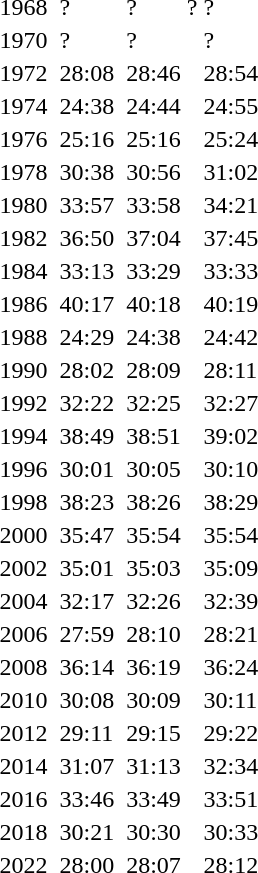<table>
<tr>
<td>1968</td>
<td></td>
<td>?</td>
<td></td>
<td>?</td>
<td>?</td>
<td>?</td>
</tr>
<tr>
<td>1970</td>
<td></td>
<td>?</td>
<td></td>
<td>?</td>
<td></td>
<td>?</td>
</tr>
<tr>
<td>1972</td>
<td></td>
<td>28:08</td>
<td></td>
<td>28:46</td>
<td></td>
<td>28:54</td>
</tr>
<tr>
<td>1974</td>
<td></td>
<td>24:38</td>
<td></td>
<td>24:44</td>
<td></td>
<td>24:55</td>
</tr>
<tr>
<td>1976</td>
<td></td>
<td>25:16</td>
<td></td>
<td>25:16</td>
<td></td>
<td>25:24</td>
</tr>
<tr>
<td>1978</td>
<td></td>
<td>30:38</td>
<td></td>
<td>30:56</td>
<td></td>
<td>31:02</td>
</tr>
<tr>
<td>1980</td>
<td></td>
<td>33:57</td>
<td></td>
<td>33:58</td>
<td></td>
<td>34:21</td>
</tr>
<tr>
<td>1982</td>
<td></td>
<td>36:50</td>
<td></td>
<td>37:04</td>
<td></td>
<td>37:45</td>
</tr>
<tr>
<td>1984</td>
<td></td>
<td>33:13</td>
<td></td>
<td>33:29</td>
<td></td>
<td>33:33</td>
</tr>
<tr>
<td>1986</td>
<td></td>
<td>40:17</td>
<td></td>
<td>40:18</td>
<td></td>
<td>40:19</td>
</tr>
<tr>
<td>1988</td>
<td></td>
<td>24:29</td>
<td></td>
<td>24:38</td>
<td></td>
<td>24:42</td>
</tr>
<tr>
<td>1990</td>
<td></td>
<td>28:02</td>
<td></td>
<td>28:09</td>
<td></td>
<td>28:11</td>
</tr>
<tr>
<td>1992</td>
<td></td>
<td>32:22</td>
<td></td>
<td>32:25</td>
<td></td>
<td>32:27</td>
</tr>
<tr>
<td>1994</td>
<td></td>
<td>38:49</td>
<td></td>
<td>38:51</td>
<td></td>
<td>39:02</td>
</tr>
<tr>
<td>1996</td>
<td></td>
<td>30:01</td>
<td></td>
<td>30:05</td>
<td></td>
<td>30:10</td>
</tr>
<tr>
<td>1998</td>
<td></td>
<td>38:23</td>
<td></td>
<td>38:26</td>
<td></td>
<td>38:29</td>
</tr>
<tr>
<td>2000</td>
<td></td>
<td>35:47</td>
<td></td>
<td>35:54</td>
<td></td>
<td>35:54</td>
</tr>
<tr>
<td>2002</td>
<td></td>
<td>35:01</td>
<td></td>
<td>35:03</td>
<td></td>
<td>35:09</td>
</tr>
<tr>
<td>2004</td>
<td></td>
<td>32:17</td>
<td></td>
<td>32:26</td>
<td></td>
<td>32:39</td>
</tr>
<tr>
<td>2006</td>
<td></td>
<td>27:59</td>
<td></td>
<td>28:10</td>
<td></td>
<td>28:21</td>
</tr>
<tr>
<td>2008</td>
<td></td>
<td>36:14</td>
<td></td>
<td>36:19</td>
<td></td>
<td>36:24</td>
</tr>
<tr>
<td>2010</td>
<td></td>
<td>30:08</td>
<td></td>
<td>30:09</td>
<td></td>
<td>30:11</td>
</tr>
<tr>
<td>2012</td>
<td></td>
<td>29:11</td>
<td></td>
<td>29:15</td>
<td></td>
<td>29:22</td>
</tr>
<tr>
<td>2014</td>
<td></td>
<td>31:07</td>
<td></td>
<td>31:13</td>
<td></td>
<td>32:34</td>
</tr>
<tr>
<td>2016</td>
<td></td>
<td>33:46</td>
<td></td>
<td>33:49</td>
<td></td>
<td>33:51</td>
</tr>
<tr>
<td>2018</td>
<td></td>
<td>30:21</td>
<td></td>
<td>30:30</td>
<td></td>
<td>30:33</td>
</tr>
<tr>
<td>2022</td>
<td></td>
<td>28:00</td>
<td></td>
<td>28:07</td>
<td></td>
<td>28:12</td>
</tr>
</table>
